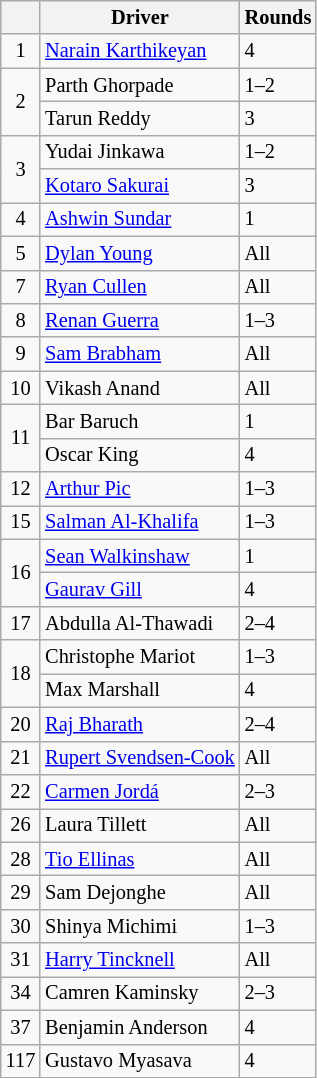<table class="wikitable" style="font-size: 85%">
<tr>
<th></th>
<th>Driver</th>
<th>Rounds</th>
</tr>
<tr>
<td align=center>1</td>
<td> <a href='#'>Narain Karthikeyan</a></td>
<td>4</td>
</tr>
<tr>
<td rowspan=2 align=center>2</td>
<td> Parth Ghorpade</td>
<td>1–2</td>
</tr>
<tr>
<td> Tarun Reddy</td>
<td>3</td>
</tr>
<tr>
<td rowspan=2 align=center>3</td>
<td> Yudai Jinkawa</td>
<td>1–2</td>
</tr>
<tr>
<td> <a href='#'>Kotaro Sakurai</a></td>
<td>3</td>
</tr>
<tr>
<td align=center>4</td>
<td> <a href='#'>Ashwin Sundar</a></td>
<td>1</td>
</tr>
<tr>
<td align=center>5</td>
<td> <a href='#'>Dylan Young</a></td>
<td>All</td>
</tr>
<tr>
<td align=center>7</td>
<td> <a href='#'>Ryan Cullen</a></td>
<td>All</td>
</tr>
<tr>
<td align=center>8</td>
<td> <a href='#'>Renan Guerra</a></td>
<td>1–3</td>
</tr>
<tr>
<td align=center>9</td>
<td> <a href='#'>Sam Brabham</a></td>
<td>All</td>
</tr>
<tr>
<td align=center>10</td>
<td> Vikash Anand</td>
<td>All</td>
</tr>
<tr>
<td rowspan=2 align=center>11</td>
<td> Bar Baruch</td>
<td>1</td>
</tr>
<tr>
<td> Oscar King</td>
<td>4</td>
</tr>
<tr>
<td align=center>12</td>
<td> <a href='#'>Arthur Pic</a></td>
<td>1–3</td>
</tr>
<tr>
<td align=center>15</td>
<td> <a href='#'>Salman Al-Khalifa</a></td>
<td>1–3</td>
</tr>
<tr>
<td rowspan=2 align=center>16</td>
<td> <a href='#'>Sean Walkinshaw</a></td>
<td>1</td>
</tr>
<tr>
<td> <a href='#'>Gaurav Gill</a></td>
<td>4</td>
</tr>
<tr>
<td align=center>17</td>
<td> Abdulla Al-Thawadi</td>
<td>2–4</td>
</tr>
<tr>
<td rowspan=2 align=center>18</td>
<td> Christophe Mariot</td>
<td>1–3</td>
</tr>
<tr>
<td> Max Marshall</td>
<td>4</td>
</tr>
<tr>
<td align=center>20</td>
<td> <a href='#'>Raj Bharath</a></td>
<td>2–4</td>
</tr>
<tr>
<td align=center>21</td>
<td> <a href='#'>Rupert Svendsen-Cook</a></td>
<td>All</td>
</tr>
<tr>
<td align=center>22</td>
<td> <a href='#'>Carmen Jordá</a></td>
<td>2–3</td>
</tr>
<tr>
<td align=center>26</td>
<td> Laura Tillett</td>
<td>All</td>
</tr>
<tr>
<td align=center>28</td>
<td> <a href='#'>Tio Ellinas</a></td>
<td>All</td>
</tr>
<tr>
<td align=center>29</td>
<td> Sam Dejonghe</td>
<td>All</td>
</tr>
<tr>
<td align=center>30</td>
<td> Shinya Michimi</td>
<td>1–3</td>
</tr>
<tr>
<td align=center>31</td>
<td> <a href='#'>Harry Tincknell</a></td>
<td>All</td>
</tr>
<tr>
<td align=center>34</td>
<td> Camren Kaminsky</td>
<td>2–3</td>
</tr>
<tr>
<td align=center>37</td>
<td> Benjamin Anderson</td>
<td>4</td>
</tr>
<tr>
<td align=center>117</td>
<td> Gustavo Myasava</td>
<td>4</td>
</tr>
</table>
